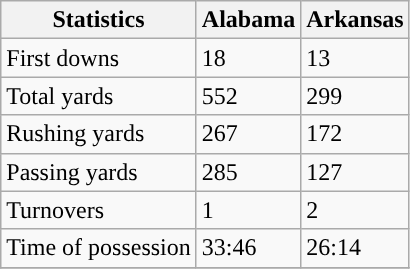<table class="wikitable" style="float: left;">
<tr>
<th>Statistics</th>
<th>Alabama</th>
<th>Arkansas</th>
</tr>
<tr>
<td>First downs</td>
<td>18</td>
<td>13</td>
</tr>
<tr>
<td>Total yards</td>
<td>552</td>
<td>299</td>
</tr>
<tr>
<td>Rushing yards</td>
<td>267</td>
<td>172</td>
</tr>
<tr>
<td>Passing yards</td>
<td>285</td>
<td>127</td>
</tr>
<tr>
<td>Turnovers</td>
<td>1</td>
<td>2</td>
</tr>
<tr>
<td>Time of possession</td>
<td>33:46</td>
<td>26:14</td>
</tr>
<tr>
</tr>
</table>
